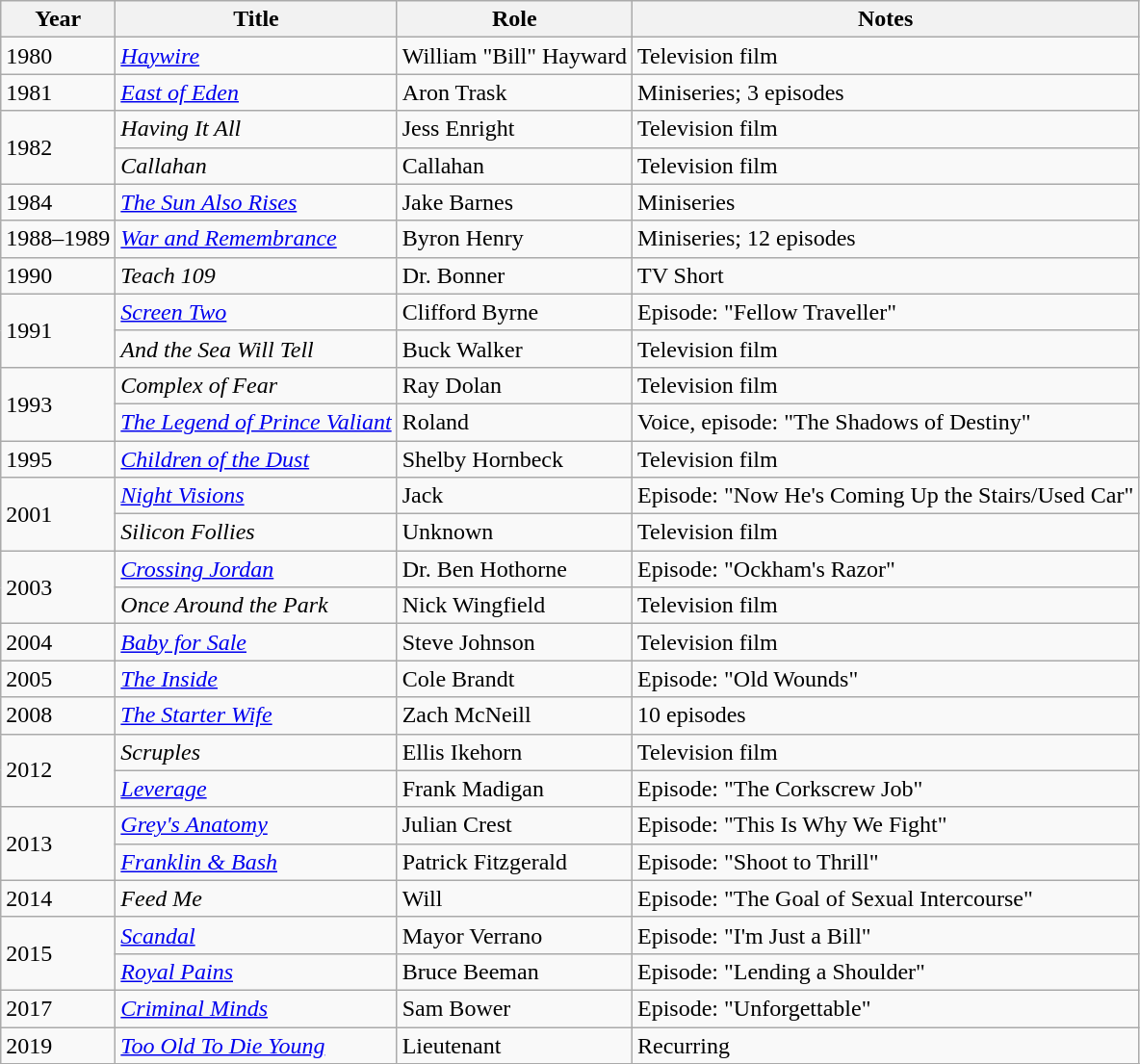<table class="wikitable sortable">
<tr>
<th>Year</th>
<th>Title</th>
<th>Role</th>
<th>Notes</th>
</tr>
<tr>
<td>1980</td>
<td><em><a href='#'>Haywire</a></em></td>
<td>William "Bill" Hayward</td>
<td>Television film</td>
</tr>
<tr>
<td>1981</td>
<td><em><a href='#'>East of Eden</a></em></td>
<td>Aron Trask</td>
<td>Miniseries; 3 episodes</td>
</tr>
<tr>
<td rowspan=2>1982</td>
<td><em>Having It All</em></td>
<td>Jess Enright</td>
<td>Television film</td>
</tr>
<tr>
<td><em>Callahan</em></td>
<td>Callahan</td>
<td>Television film</td>
</tr>
<tr>
<td>1984</td>
<td data-sort-value="Sun Also Rises, The"><em><a href='#'>The Sun Also Rises</a></em></td>
<td>Jake Barnes</td>
<td>Miniseries</td>
</tr>
<tr>
<td>1988–1989</td>
<td><em><a href='#'>War and Remembrance</a></em></td>
<td>Byron Henry</td>
<td>Miniseries; 12 episodes</td>
</tr>
<tr>
<td>1990</td>
<td><em>Teach 109</em></td>
<td>Dr. Bonner</td>
<td>TV Short</td>
</tr>
<tr>
<td rowspan=2>1991</td>
<td><em><a href='#'>Screen Two</a></em></td>
<td>Clifford Byrne</td>
<td>Episode: "Fellow Traveller"</td>
</tr>
<tr>
<td><em>And the Sea Will Tell</em></td>
<td>Buck Walker</td>
<td>Television film</td>
</tr>
<tr>
<td rowspan=2>1993</td>
<td><em>Complex of Fear</em></td>
<td>Ray Dolan</td>
<td>Television film</td>
</tr>
<tr>
<td data-sort-value="Legend of Prince Valiant, The"><em><a href='#'>The Legend of Prince Valiant</a></em></td>
<td>Roland</td>
<td>Voice, episode: "The Shadows of Destiny"</td>
</tr>
<tr>
<td>1995</td>
<td><em><a href='#'>Children of the Dust</a></em></td>
<td>Shelby Hornbeck</td>
<td>Television film</td>
</tr>
<tr>
<td rowspan=2>2001</td>
<td><em><a href='#'>Night Visions</a></em></td>
<td>Jack</td>
<td>Episode: "Now He's Coming Up the Stairs/Used Car"</td>
</tr>
<tr>
<td><em>Silicon Follies</em></td>
<td>Unknown</td>
<td>Television film</td>
</tr>
<tr>
<td rowspan=2>2003</td>
<td><em><a href='#'>Crossing Jordan</a></em></td>
<td>Dr. Ben Hothorne</td>
<td>Episode: "Ockham's Razor"</td>
</tr>
<tr>
<td><em>Once Around the Park</em></td>
<td>Nick Wingfield</td>
<td>Television film</td>
</tr>
<tr>
<td>2004</td>
<td><em><a href='#'>Baby for Sale</a></em></td>
<td>Steve Johnson</td>
<td>Television film</td>
</tr>
<tr>
<td>2005</td>
<td data-sort-value="Inside, The"><em><a href='#'>The Inside</a></em></td>
<td>Cole Brandt</td>
<td>Episode: "Old Wounds"</td>
</tr>
<tr>
<td>2008</td>
<td data-sort-value="Starter Wife, The"><em><a href='#'>The Starter Wife</a></em></td>
<td>Zach McNeill</td>
<td>10 episodes</td>
</tr>
<tr>
<td rowspan=2>2012</td>
<td><em>Scruples</em></td>
<td>Ellis Ikehorn</td>
<td>Television film</td>
</tr>
<tr>
<td><em><a href='#'>Leverage</a></em></td>
<td>Frank Madigan</td>
<td>Episode: "The Corkscrew Job"</td>
</tr>
<tr>
<td rowspan=2>2013</td>
<td><em><a href='#'>Grey's Anatomy</a></em></td>
<td>Julian Crest</td>
<td>Episode: "This Is Why We Fight"</td>
</tr>
<tr>
<td><em><a href='#'>Franklin & Bash</a></em></td>
<td>Patrick Fitzgerald</td>
<td>Episode: "Shoot to Thrill"</td>
</tr>
<tr>
<td>2014</td>
<td><em>Feed Me</em></td>
<td>Will</td>
<td>Episode: "The Goal of Sexual Intercourse"</td>
</tr>
<tr>
<td rowspan=2>2015</td>
<td><em><a href='#'>Scandal</a></em></td>
<td>Mayor Verrano</td>
<td>Episode: "I'm Just a Bill"</td>
</tr>
<tr>
<td><em><a href='#'>Royal Pains</a></em></td>
<td>Bruce Beeman</td>
<td>Episode: "Lending a Shoulder"</td>
</tr>
<tr>
<td>2017</td>
<td><em><a href='#'>Criminal Minds</a></em></td>
<td>Sam Bower</td>
<td>Episode: "Unforgettable"</td>
</tr>
<tr>
<td>2019</td>
<td><em><a href='#'>Too Old To Die Young</a></em></td>
<td>Lieutenant</td>
<td>Recurring</td>
</tr>
<tr>
</tr>
</table>
